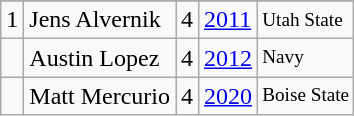<table class="wikitable">
<tr>
</tr>
<tr>
<td>1</td>
<td>Jens Alvernik</td>
<td>4</td>
<td><a href='#'>2011</a></td>
<td style="font-size:80%;">Utah State</td>
</tr>
<tr>
<td></td>
<td>Austin Lopez</td>
<td>4</td>
<td><a href='#'>2012</a></td>
<td style="font-size:80%;">Navy</td>
</tr>
<tr>
<td></td>
<td>Matt Mercurio</td>
<td>4</td>
<td><a href='#'>2020</a></td>
<td style="font-size:80%;">Boise State</td>
</tr>
</table>
